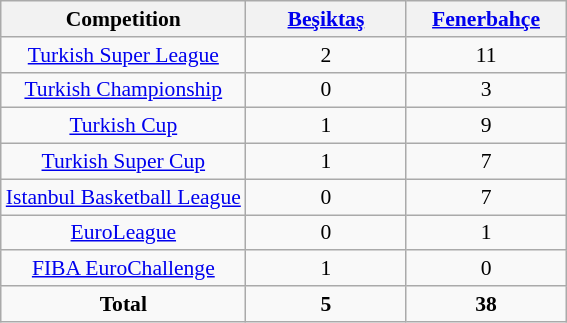<table class="wikitable" style="text-align:center;font-size:90%">
<tr>
<th>Competition</th>
<th width="100"><a href='#'>Beşiktaş</a></th>
<th width="100"><a href='#'>Fenerbahçe</a></th>
</tr>
<tr>
<td><a href='#'>Turkish Super League</a></td>
<td>2</td>
<td>11</td>
</tr>
<tr>
<td><a href='#'>Turkish Championship</a></td>
<td>0</td>
<td>3</td>
</tr>
<tr>
<td><a href='#'>Turkish Cup</a></td>
<td>1</td>
<td>9</td>
</tr>
<tr>
<td><a href='#'>Turkish Super Cup</a></td>
<td>1</td>
<td>7</td>
</tr>
<tr>
<td><a href='#'>Istanbul Basketball League</a></td>
<td>0</td>
<td>7</td>
</tr>
<tr>
<td><a href='#'>EuroLeague</a></td>
<td>0</td>
<td>1</td>
</tr>
<tr>
<td><a href='#'>FIBA EuroChallenge</a></td>
<td>1</td>
<td>0</td>
</tr>
<tr>
<td><strong>Total</strong></td>
<td><strong>5</strong></td>
<td><strong>38</strong></td>
</tr>
</table>
